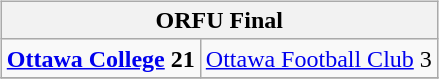<table cellspacing="10">
<tr>
<td valign="top"><br><table class="wikitable">
<tr>
<th bgcolor="#DDDDDD" colspan="4"><strong>ORFU Final</strong></th>
</tr>
<tr>
<td><strong><a href='#'>Ottawa College</a> 21</strong></td>
<td><a href='#'>Ottawa Football Club</a> 3</td>
</tr>
<tr>
</tr>
</table>
</td>
</tr>
</table>
